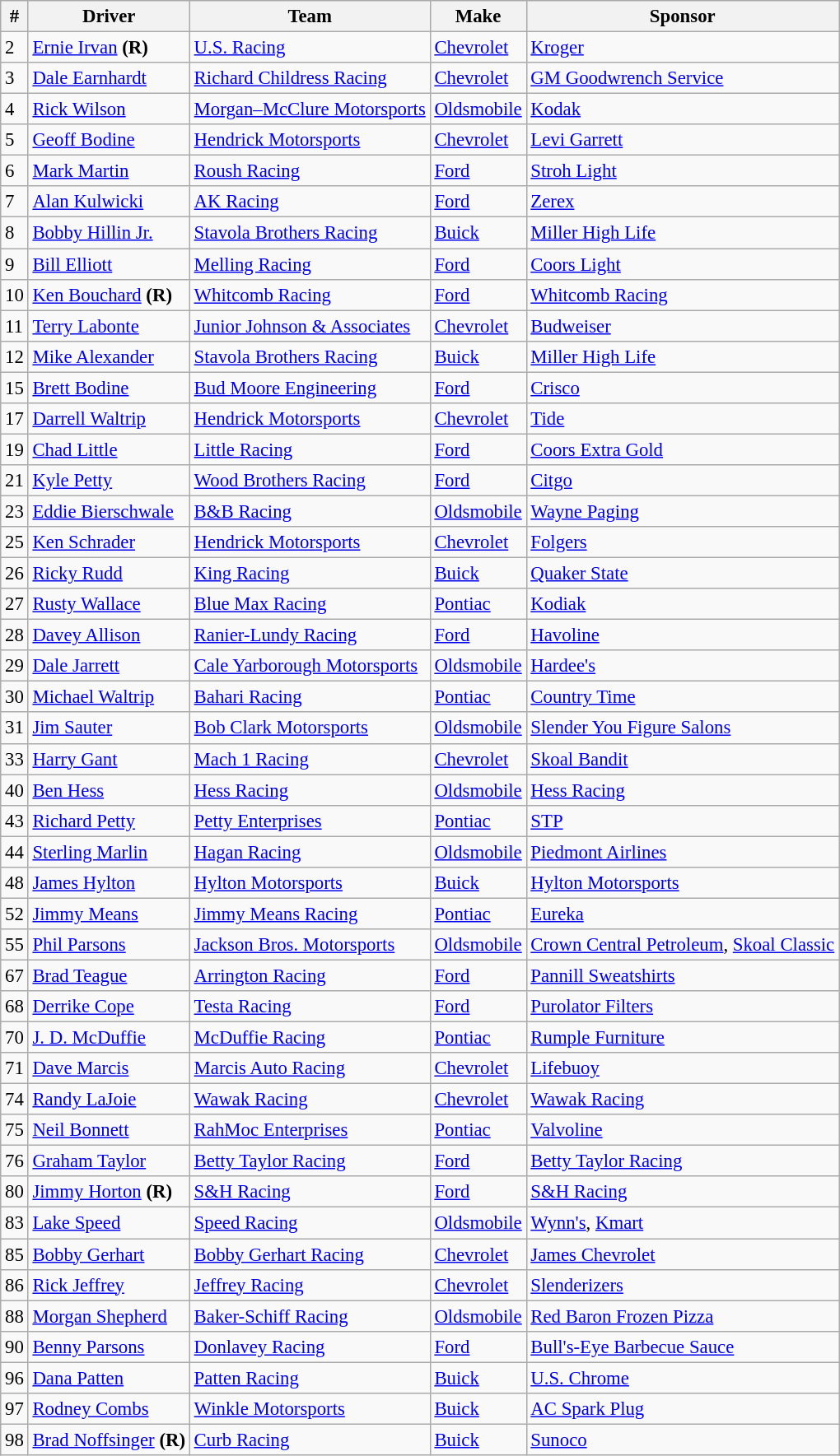<table class="wikitable" style="font-size:95%">
<tr>
<th>#</th>
<th>Driver</th>
<th>Team</th>
<th>Make</th>
<th>Sponsor</th>
</tr>
<tr>
<td>2</td>
<td><a href='#'>Ernie Irvan</a> <strong>(R)</strong></td>
<td><a href='#'>U.S. Racing</a></td>
<td><a href='#'>Chevrolet</a></td>
<td><a href='#'>Kroger</a></td>
</tr>
<tr>
<td>3</td>
<td><a href='#'>Dale Earnhardt</a></td>
<td><a href='#'>Richard Childress Racing</a></td>
<td><a href='#'>Chevrolet</a></td>
<td><a href='#'>GM Goodwrench Service</a></td>
</tr>
<tr>
<td>4</td>
<td><a href='#'>Rick Wilson</a></td>
<td><a href='#'>Morgan–McClure Motorsports</a></td>
<td><a href='#'>Oldsmobile</a></td>
<td><a href='#'>Kodak</a></td>
</tr>
<tr>
<td>5</td>
<td><a href='#'>Geoff Bodine</a></td>
<td><a href='#'>Hendrick Motorsports</a></td>
<td><a href='#'>Chevrolet</a></td>
<td><a href='#'>Levi Garrett</a></td>
</tr>
<tr>
<td>6</td>
<td><a href='#'>Mark Martin</a></td>
<td><a href='#'>Roush Racing</a></td>
<td><a href='#'>Ford</a></td>
<td><a href='#'>Stroh Light</a></td>
</tr>
<tr>
<td>7</td>
<td><a href='#'>Alan Kulwicki</a></td>
<td><a href='#'>AK Racing</a></td>
<td><a href='#'>Ford</a></td>
<td><a href='#'>Zerex</a></td>
</tr>
<tr>
<td>8</td>
<td><a href='#'>Bobby Hillin Jr.</a></td>
<td><a href='#'>Stavola Brothers Racing</a></td>
<td><a href='#'>Buick</a></td>
<td><a href='#'>Miller High Life</a></td>
</tr>
<tr>
<td>9</td>
<td><a href='#'>Bill Elliott</a></td>
<td><a href='#'>Melling Racing</a></td>
<td><a href='#'>Ford</a></td>
<td><a href='#'>Coors Light</a></td>
</tr>
<tr>
<td>10</td>
<td><a href='#'>Ken Bouchard</a> <strong>(R)</strong></td>
<td><a href='#'>Whitcomb Racing</a></td>
<td><a href='#'>Ford</a></td>
<td><a href='#'>Whitcomb Racing</a></td>
</tr>
<tr>
<td>11</td>
<td><a href='#'>Terry Labonte</a></td>
<td><a href='#'>Junior Johnson & Associates</a></td>
<td><a href='#'>Chevrolet</a></td>
<td><a href='#'>Budweiser</a></td>
</tr>
<tr>
<td>12</td>
<td><a href='#'>Mike Alexander</a></td>
<td><a href='#'>Stavola Brothers Racing</a></td>
<td><a href='#'>Buick</a></td>
<td><a href='#'>Miller High Life</a></td>
</tr>
<tr>
<td>15</td>
<td><a href='#'>Brett Bodine</a></td>
<td><a href='#'>Bud Moore Engineering</a></td>
<td><a href='#'>Ford</a></td>
<td><a href='#'>Crisco</a></td>
</tr>
<tr>
<td>17</td>
<td><a href='#'>Darrell Waltrip</a></td>
<td><a href='#'>Hendrick Motorsports</a></td>
<td><a href='#'>Chevrolet</a></td>
<td><a href='#'>Tide</a></td>
</tr>
<tr>
<td>19</td>
<td><a href='#'>Chad Little</a></td>
<td><a href='#'>Little Racing</a></td>
<td><a href='#'>Ford</a></td>
<td><a href='#'>Coors Extra Gold</a></td>
</tr>
<tr>
<td>21</td>
<td><a href='#'>Kyle Petty</a></td>
<td><a href='#'>Wood Brothers Racing</a></td>
<td><a href='#'>Ford</a></td>
<td><a href='#'>Citgo</a></td>
</tr>
<tr>
<td>23</td>
<td><a href='#'>Eddie Bierschwale</a></td>
<td><a href='#'>B&B Racing</a></td>
<td><a href='#'>Oldsmobile</a></td>
<td><a href='#'>Wayne Paging</a></td>
</tr>
<tr>
<td>25</td>
<td><a href='#'>Ken Schrader</a></td>
<td><a href='#'>Hendrick Motorsports</a></td>
<td><a href='#'>Chevrolet</a></td>
<td><a href='#'>Folgers</a></td>
</tr>
<tr>
<td>26</td>
<td><a href='#'>Ricky Rudd</a></td>
<td><a href='#'>King Racing</a></td>
<td><a href='#'>Buick</a></td>
<td><a href='#'>Quaker State</a></td>
</tr>
<tr>
<td>27</td>
<td><a href='#'>Rusty Wallace</a></td>
<td><a href='#'>Blue Max Racing</a></td>
<td><a href='#'>Pontiac</a></td>
<td><a href='#'>Kodiak</a></td>
</tr>
<tr>
<td>28</td>
<td><a href='#'>Davey Allison</a></td>
<td><a href='#'>Ranier-Lundy Racing</a></td>
<td><a href='#'>Ford</a></td>
<td><a href='#'>Havoline</a></td>
</tr>
<tr>
<td>29</td>
<td><a href='#'>Dale Jarrett</a></td>
<td><a href='#'>Cale Yarborough Motorsports</a></td>
<td><a href='#'>Oldsmobile</a></td>
<td><a href='#'>Hardee's</a></td>
</tr>
<tr>
<td>30</td>
<td><a href='#'>Michael Waltrip</a></td>
<td><a href='#'>Bahari Racing</a></td>
<td><a href='#'>Pontiac</a></td>
<td><a href='#'>Country Time</a></td>
</tr>
<tr>
<td>31</td>
<td><a href='#'>Jim Sauter</a></td>
<td><a href='#'>Bob Clark Motorsports</a></td>
<td><a href='#'>Oldsmobile</a></td>
<td><a href='#'>Slender You Figure Salons</a></td>
</tr>
<tr>
<td>33</td>
<td><a href='#'>Harry Gant</a></td>
<td><a href='#'>Mach 1 Racing</a></td>
<td><a href='#'>Chevrolet</a></td>
<td><a href='#'>Skoal Bandit</a></td>
</tr>
<tr>
<td>40</td>
<td><a href='#'>Ben Hess</a></td>
<td><a href='#'>Hess Racing</a></td>
<td><a href='#'>Oldsmobile</a></td>
<td><a href='#'>Hess Racing</a></td>
</tr>
<tr>
<td>43</td>
<td><a href='#'>Richard Petty</a></td>
<td><a href='#'>Petty Enterprises</a></td>
<td><a href='#'>Pontiac</a></td>
<td><a href='#'>STP</a></td>
</tr>
<tr>
<td>44</td>
<td><a href='#'>Sterling Marlin</a></td>
<td><a href='#'>Hagan Racing</a></td>
<td><a href='#'>Oldsmobile</a></td>
<td><a href='#'>Piedmont Airlines</a></td>
</tr>
<tr>
<td>48</td>
<td><a href='#'>James Hylton</a></td>
<td><a href='#'>Hylton Motorsports</a></td>
<td><a href='#'>Buick</a></td>
<td><a href='#'>Hylton Motorsports</a></td>
</tr>
<tr>
<td>52</td>
<td><a href='#'>Jimmy Means</a></td>
<td><a href='#'>Jimmy Means Racing</a></td>
<td><a href='#'>Pontiac</a></td>
<td><a href='#'>Eureka</a></td>
</tr>
<tr>
<td>55</td>
<td><a href='#'>Phil Parsons</a></td>
<td><a href='#'>Jackson Bros. Motorsports</a></td>
<td><a href='#'>Oldsmobile</a></td>
<td><a href='#'>Crown Central Petroleum</a>, <a href='#'>Skoal Classic</a></td>
</tr>
<tr>
<td>67</td>
<td><a href='#'>Brad Teague</a></td>
<td><a href='#'>Arrington Racing</a></td>
<td><a href='#'>Ford</a></td>
<td><a href='#'>Pannill Sweatshirts</a></td>
</tr>
<tr>
<td>68</td>
<td><a href='#'>Derrike Cope</a></td>
<td><a href='#'>Testa Racing</a></td>
<td><a href='#'>Ford</a></td>
<td><a href='#'>Purolator Filters</a></td>
</tr>
<tr>
<td>70</td>
<td><a href='#'>J. D. McDuffie</a></td>
<td><a href='#'>McDuffie Racing</a></td>
<td><a href='#'>Pontiac</a></td>
<td><a href='#'>Rumple Furniture</a></td>
</tr>
<tr>
<td>71</td>
<td><a href='#'>Dave Marcis</a></td>
<td><a href='#'>Marcis Auto Racing</a></td>
<td><a href='#'>Chevrolet</a></td>
<td><a href='#'>Lifebuoy</a></td>
</tr>
<tr>
<td>74</td>
<td><a href='#'>Randy LaJoie</a></td>
<td><a href='#'>Wawak Racing</a></td>
<td><a href='#'>Chevrolet</a></td>
<td><a href='#'>Wawak Racing</a></td>
</tr>
<tr>
<td>75</td>
<td><a href='#'>Neil Bonnett</a></td>
<td><a href='#'>RahMoc Enterprises</a></td>
<td><a href='#'>Pontiac</a></td>
<td><a href='#'>Valvoline</a></td>
</tr>
<tr>
<td>76</td>
<td><a href='#'>Graham Taylor</a></td>
<td><a href='#'>Betty Taylor Racing</a></td>
<td><a href='#'>Ford</a></td>
<td><a href='#'>Betty Taylor Racing</a></td>
</tr>
<tr>
<td>80</td>
<td><a href='#'>Jimmy Horton</a> <strong>(R)</strong></td>
<td><a href='#'>S&H Racing</a></td>
<td><a href='#'>Ford</a></td>
<td><a href='#'>S&H Racing</a></td>
</tr>
<tr>
<td>83</td>
<td><a href='#'>Lake Speed</a></td>
<td><a href='#'>Speed Racing</a></td>
<td><a href='#'>Oldsmobile</a></td>
<td><a href='#'>Wynn's</a>, <a href='#'>Kmart</a></td>
</tr>
<tr>
<td>85</td>
<td><a href='#'>Bobby Gerhart</a></td>
<td><a href='#'>Bobby Gerhart Racing</a></td>
<td><a href='#'>Chevrolet</a></td>
<td><a href='#'>James Chevrolet</a></td>
</tr>
<tr>
<td>86</td>
<td><a href='#'>Rick Jeffrey</a></td>
<td><a href='#'>Jeffrey Racing</a></td>
<td><a href='#'>Chevrolet</a></td>
<td><a href='#'>Slenderizers</a></td>
</tr>
<tr>
<td>88</td>
<td><a href='#'>Morgan Shepherd</a></td>
<td><a href='#'>Baker-Schiff Racing</a></td>
<td><a href='#'>Oldsmobile</a></td>
<td><a href='#'>Red Baron Frozen Pizza</a></td>
</tr>
<tr>
<td>90</td>
<td><a href='#'>Benny Parsons</a></td>
<td><a href='#'>Donlavey Racing</a></td>
<td><a href='#'>Ford</a></td>
<td><a href='#'>Bull's-Eye Barbecue Sauce</a></td>
</tr>
<tr>
<td>96</td>
<td><a href='#'>Dana Patten</a></td>
<td><a href='#'>Patten Racing</a></td>
<td><a href='#'>Buick</a></td>
<td><a href='#'>U.S. Chrome</a></td>
</tr>
<tr>
<td>97</td>
<td><a href='#'>Rodney Combs</a></td>
<td><a href='#'>Winkle Motorsports</a></td>
<td><a href='#'>Buick</a></td>
<td><a href='#'>AC Spark Plug</a></td>
</tr>
<tr>
<td>98</td>
<td><a href='#'>Brad Noffsinger</a> <strong>(R)</strong></td>
<td><a href='#'>Curb Racing</a></td>
<td><a href='#'>Buick</a></td>
<td><a href='#'>Sunoco</a></td>
</tr>
</table>
